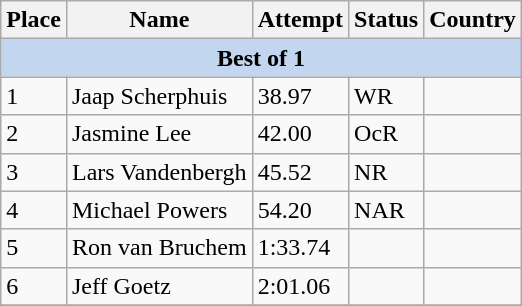<table class="wikitable sortable">
<tr>
<th>Place</th>
<th class="unsortable">Name</th>
<th>Attempt</th>
<th class="unsortable">Status</th>
<th class="unsortable">Country</th>
</tr>
<tr>
<th colspan="8" style="text-align:center; background:#C3D6EF;">Best of 1</th>
</tr>
<tr>
<td>1</td>
<td>Jaap Scherphuis</td>
<td>38.97</td>
<td>WR</td>
<td></td>
</tr>
<tr>
<td>2</td>
<td>Jasmine Lee</td>
<td>42.00</td>
<td>OcR</td>
<td></td>
</tr>
<tr>
<td>3</td>
<td>Lars Vandenbergh</td>
<td>45.52</td>
<td>NR</td>
<td></td>
</tr>
<tr>
<td>4</td>
<td>Michael Powers</td>
<td>54.20</td>
<td>NAR</td>
<td></td>
</tr>
<tr>
<td>5</td>
<td>Ron van Bruchem</td>
<td>1:33.74</td>
<td></td>
<td></td>
</tr>
<tr>
<td>6</td>
<td>Jeff Goetz</td>
<td>2:01.06</td>
<td></td>
<td></td>
</tr>
<tr>
</tr>
</table>
